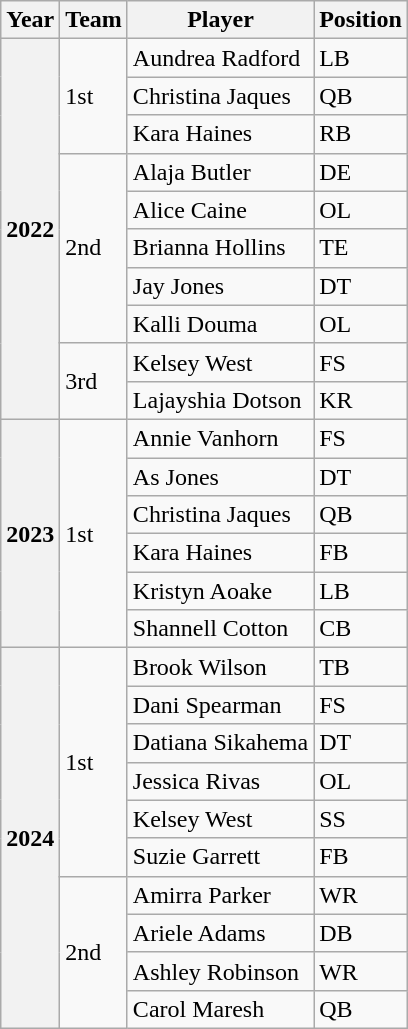<table class="wikitable">
<tr>
<th>Year</th>
<th>Team</th>
<th>Player</th>
<th>Position</th>
</tr>
<tr>
<th rowspan="10">2022</th>
<td rowspan="3">1st</td>
<td>Aundrea Radford</td>
<td>LB</td>
</tr>
<tr>
<td>Christina Jaques</td>
<td>QB</td>
</tr>
<tr>
<td>Kara Haines</td>
<td>RB</td>
</tr>
<tr>
<td rowspan="5">2nd</td>
<td>Alaja Butler </td>
<td>DE</td>
</tr>
<tr>
<td>Alice Caine </td>
<td>OL</td>
</tr>
<tr>
<td>Brianna Hollins</td>
<td>TE</td>
</tr>
<tr>
<td>Jay Jones </td>
<td>DT</td>
</tr>
<tr>
<td>Kalli Douma</td>
<td>OL</td>
</tr>
<tr>
<td rowspan="2">3rd</td>
<td>Kelsey West </td>
<td>FS</td>
</tr>
<tr>
<td>Lajayshia Dotson </td>
<td>KR</td>
</tr>
<tr>
<th rowspan="6">2023</th>
<td rowspan="6">1st</td>
<td>Annie Vanhorn</td>
<td>FS</td>
</tr>
<tr>
<td>As Jones</td>
<td>DT</td>
</tr>
<tr>
<td>Christina Jaques</td>
<td>QB</td>
</tr>
<tr>
<td>Kara Haines</td>
<td>FB</td>
</tr>
<tr>
<td>Kristyn Aoake</td>
<td>LB</td>
</tr>
<tr>
<td>Shannell Cotton </td>
<td>CB</td>
</tr>
<tr>
<th rowspan="10">2024</th>
<td rowspan="6">1st</td>
<td>Brook Wilson </td>
<td>TB</td>
</tr>
<tr>
<td>Dani Spearman </td>
<td>FS</td>
</tr>
<tr>
<td>Datiana Sikahema </td>
<td>DT</td>
</tr>
<tr>
<td>Jessica Rivas </td>
<td>OL</td>
</tr>
<tr>
<td>Kelsey West</td>
<td>SS</td>
</tr>
<tr>
<td>Suzie Garrett </td>
<td>FB</td>
</tr>
<tr>
<td rowspan="4">2nd</td>
<td>Amirra Parker </td>
<td>WR</td>
</tr>
<tr>
<td>Ariele Adams </td>
<td>DB</td>
</tr>
<tr>
<td>Ashley Robinson </td>
<td>WR</td>
</tr>
<tr>
<td>Carol Maresh </td>
<td>QB</td>
</tr>
</table>
